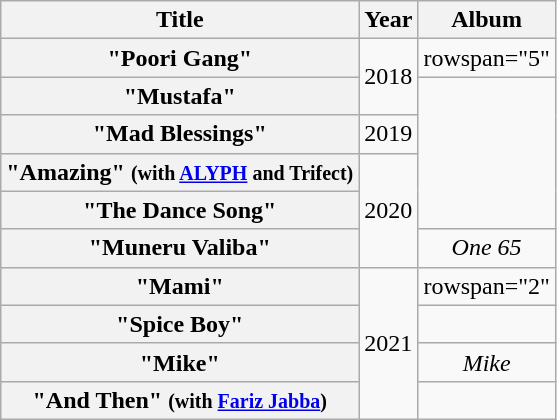<table class="wikitable plainrowheaders" style="text-align:center;">
<tr>
<th scope="col">Title</th>
<th scope="col">Year</th>
<th scope="col">Album</th>
</tr>
<tr>
<th scope="row">"Poori Gang"</th>
<td rowspan="2">2018</td>
<td>rowspan="5" </td>
</tr>
<tr>
<th scope="row">"Mustafa"</th>
</tr>
<tr>
<th scope="row">"Mad Blessings"</th>
<td>2019</td>
</tr>
<tr>
<th scope="row">"Amazing" <small>(with <a href='#'>ALYPH</a> and Trifect)</small></th>
<td rowspan="3">2020</td>
</tr>
<tr>
<th scope="row">"The Dance Song"</th>
</tr>
<tr>
<th scope="row">"Muneru Valiba"</th>
<td><em>One 65</em></td>
</tr>
<tr>
<th scope="row">"Mami"</th>
<td rowspan="4">2021</td>
<td>rowspan="2" </td>
</tr>
<tr>
<th scope="row">"Spice Boy"</th>
</tr>
<tr>
<th scope="row">"Mike"</th>
<td><em>Mike</em></td>
</tr>
<tr>
<th scope="row">"And Then" <small>(with <a href='#'>Fariz Jabba</a>)</small></th>
<td></td>
</tr>
</table>
